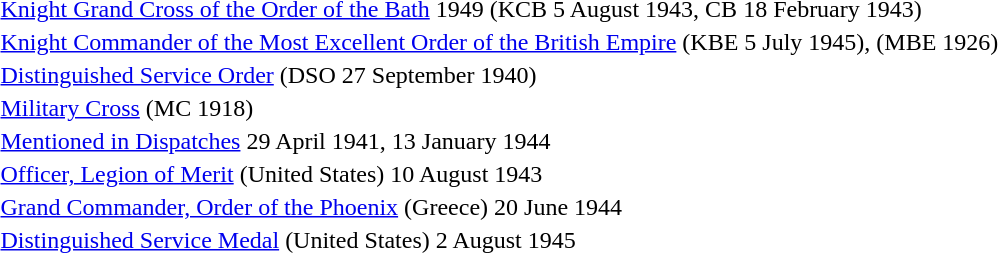<table>
<tr>
<td></td>
<td><a href='#'>Knight Grand Cross of the Order of the Bath</a> 1949 (KCB 5 August 1943, CB 18 February 1943)</td>
</tr>
<tr>
<td></td>
<td><a href='#'>Knight Commander of the Most Excellent Order of the British Empire</a> (KBE 5 July 1945), (MBE 1926)</td>
</tr>
<tr>
<td></td>
<td><a href='#'>Distinguished Service Order</a> (DSO 27 September 1940)</td>
</tr>
<tr>
<td></td>
<td><a href='#'>Military Cross</a> (MC 1918)</td>
</tr>
<tr>
<td></td>
<td><a href='#'>Mentioned in Dispatches</a> 29 April 1941, 13 January 1944</td>
</tr>
<tr>
<td></td>
<td><a href='#'>Officer, Legion of Merit</a> (United States) 10 August 1943</td>
</tr>
<tr>
<td></td>
<td><a href='#'>Grand Commander, Order of the Phoenix</a> (Greece) 20 June 1944</td>
</tr>
<tr>
<td></td>
<td><a href='#'>Distinguished Service Medal</a> (United States) 2 August 1945</td>
</tr>
</table>
